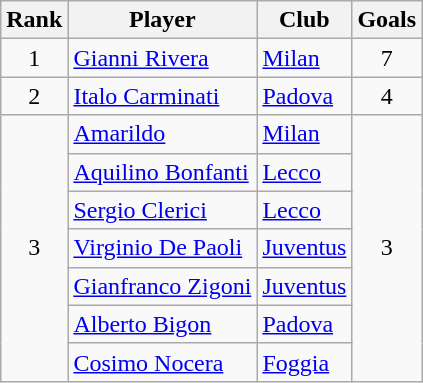<table class="wikitable sortable" style="text-align:center">
<tr>
<th>Rank</th>
<th>Player</th>
<th>Club</th>
<th>Goals</th>
</tr>
<tr>
<td>1</td>
<td align="left"><strong></strong> <a href='#'>Gianni Rivera</a></td>
<td align="left"><a href='#'>Milan</a></td>
<td>7</td>
</tr>
<tr>
<td>2</td>
<td align="left"><strong></strong> <a href='#'>Italo Carminati</a></td>
<td align="left"><a href='#'>Padova</a></td>
<td>4</td>
</tr>
<tr>
<td rowspan="7">3</td>
<td align="left"><strong></strong> <a href='#'>Amarildo</a></td>
<td align="left"><a href='#'>Milan</a></td>
<td rowspan="7">3</td>
</tr>
<tr>
<td align="left"><strong></strong> <a href='#'>Aquilino Bonfanti</a></td>
<td align="left"><a href='#'>Lecco</a></td>
</tr>
<tr>
<td align="left"><strong></strong> <a href='#'>Sergio Clerici</a></td>
<td align="left"><a href='#'>Lecco</a></td>
</tr>
<tr>
<td align="left"><strong></strong> <a href='#'>Virginio De Paoli</a></td>
<td align="left"><a href='#'>Juventus</a></td>
</tr>
<tr>
<td align="left"><strong></strong> <a href='#'>Gianfranco Zigoni</a></td>
<td align="left"><a href='#'>Juventus</a></td>
</tr>
<tr>
<td align="left"><strong></strong> <a href='#'>Alberto Bigon</a></td>
<td align="left"><a href='#'>Padova</a></td>
</tr>
<tr>
<td align="left"><strong></strong> <a href='#'>Cosimo Nocera</a></td>
<td align="left"><a href='#'>Foggia</a></td>
</tr>
</table>
